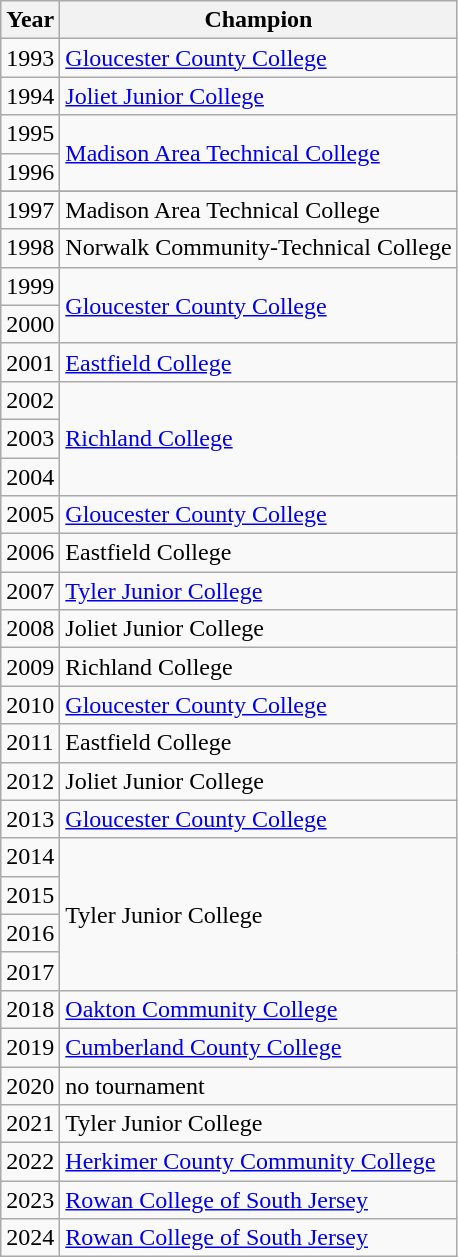<table class="wikitable">
<tr Year>
<th>Year</th>
<th>Champion</th>
</tr>
<tr>
<td>1993</td>
<td><a href='#'>Gloucester County College</a></td>
</tr>
<tr>
<td>1994</td>
<td><a href='#'>Joliet Junior College</a></td>
</tr>
<tr>
<td>1995</td>
<td rowspan="2"><a href='#'>Madison Area Technical College</a></td>
</tr>
<tr>
<td>1996</td>
</tr>
<tr>
</tr>
<tr>
<td>1997</td>
<td>Madison Area Technical College</td>
</tr>
<tr>
<td>1998</td>
<td>Norwalk Community-Technical College</td>
</tr>
<tr>
<td>1999</td>
<td rowspan="2"><a href='#'>Gloucester County College</a></td>
</tr>
<tr>
<td>2000</td>
</tr>
<tr>
<td>2001</td>
<td><a href='#'>Eastfield College</a></td>
</tr>
<tr>
<td>2002</td>
<td rowspan="3"><a href='#'>Richland College</a></td>
</tr>
<tr>
<td>2003</td>
</tr>
<tr>
<td>2004</td>
</tr>
<tr>
<td>2005</td>
<td><a href='#'>Gloucester County College</a></td>
</tr>
<tr>
<td>2006</td>
<td>Eastfield College</td>
</tr>
<tr>
<td>2007</td>
<td><a href='#'>Tyler Junior College</a></td>
</tr>
<tr>
<td>2008</td>
<td>Joliet Junior College</td>
</tr>
<tr>
<td>2009</td>
<td>Richland College</td>
</tr>
<tr>
<td>2010</td>
<td><a href='#'>Gloucester County College</a></td>
</tr>
<tr>
<td>2011</td>
<td>Eastfield College</td>
</tr>
<tr>
<td>2012</td>
<td>Joliet Junior College</td>
</tr>
<tr>
<td>2013</td>
<td><a href='#'>Gloucester County College</a></td>
</tr>
<tr>
<td>2014</td>
<td rowspan="4">Tyler Junior College</td>
</tr>
<tr>
<td>2015</td>
</tr>
<tr>
<td>2016</td>
</tr>
<tr>
<td>2017</td>
</tr>
<tr>
<td>2018</td>
<td><a href='#'>Oakton Community College</a></td>
</tr>
<tr>
<td>2019</td>
<td><a href='#'>Cumberland County College</a></td>
</tr>
<tr>
<td>2020</td>
<td>no tournament</td>
</tr>
<tr>
<td>2021</td>
<td>Tyler Junior College</td>
</tr>
<tr>
<td>2022</td>
<td><a href='#'>Herkimer County Community College</a></td>
</tr>
<tr>
<td>2023</td>
<td><a href='#'>Rowan College of South Jersey</a></td>
</tr>
<tr>
<td>2024</td>
<td><a href='#'>Rowan College of South Jersey</a></td>
</tr>
</table>
